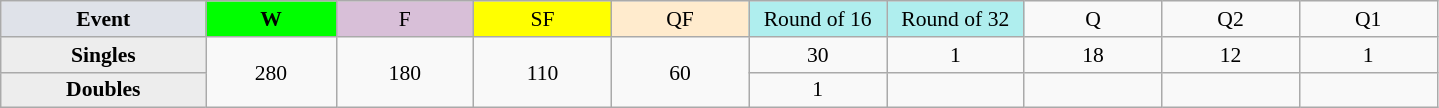<table class=wikitable style=font-size:90%;text-align:center>
<tr>
<td style="width:130px; background:#dfe2e9;"><strong>Event</strong></td>
<td style="width:80px; background:lime;"><strong>W</strong></td>
<td style="width:85px; background:thistle;">F</td>
<td style="width:85px; background:#ff0;">SF</td>
<td style="width:85px; background:#ffebcd;">QF</td>
<td style="width:85px; background:#afeeee;">Round of 16</td>
<td style="width:85px; background:#afeeee;">Round of 32</td>
<td width=85>Q</td>
<td width=85>Q2</td>
<td width=85>Q1</td>
</tr>
<tr>
<th style="background:#ededed;">Singles</th>
<td rowspan=2>280</td>
<td rowspan=2>180</td>
<td rowspan=2>110</td>
<td rowspan=2>60</td>
<td>30</td>
<td>1</td>
<td>18</td>
<td>12</td>
<td>1</td>
</tr>
<tr>
<th style="background:#ededed;">Doubles</th>
<td>1</td>
<td></td>
<td></td>
<td></td>
<td></td>
</tr>
</table>
